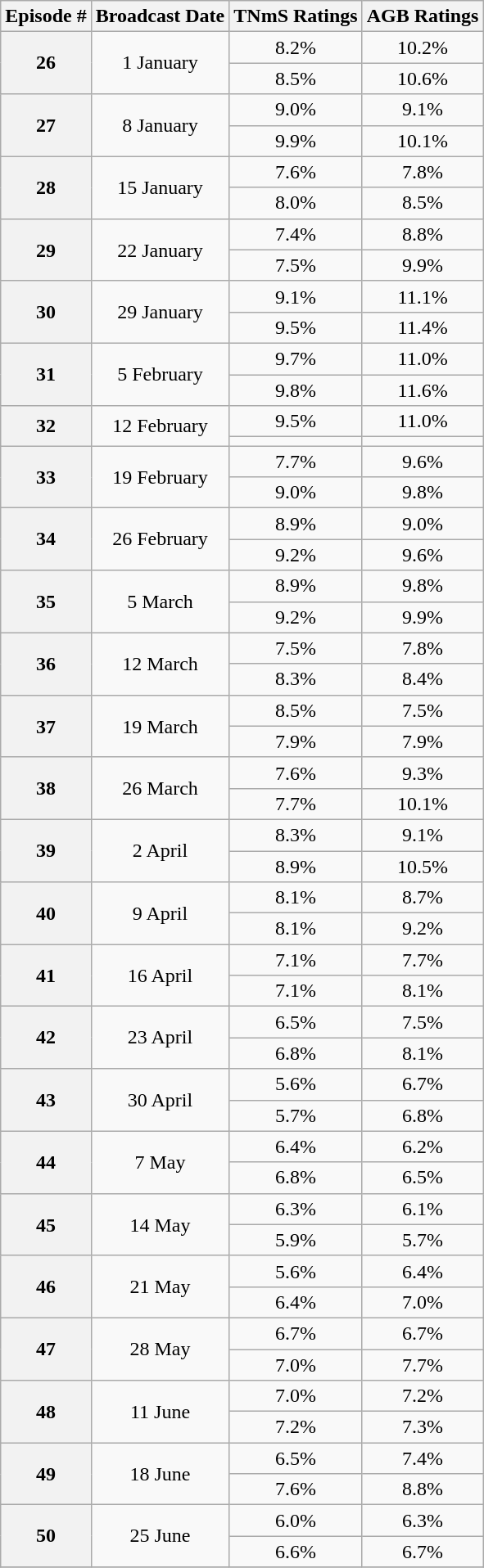<table class="wikitable" style="text-align:center;">
<tr>
<th>Episode #</th>
<th>Broadcast Date</th>
<th>TNmS Ratings</th>
<th>AGB Ratings</th>
</tr>
<tr>
<th rowspan=2>26</th>
<td rowspan=2>1 January</td>
<td>8.2%</td>
<td>10.2%</td>
</tr>
<tr>
<td>8.5%</td>
<td>10.6%</td>
</tr>
<tr>
<th rowspan=2>27</th>
<td rowspan=2>8 January</td>
<td>9.0%</td>
<td>9.1%</td>
</tr>
<tr>
<td>9.9%</td>
<td>10.1%</td>
</tr>
<tr>
<th rowspan=2>28</th>
<td rowspan=2>15 January</td>
<td>7.6%</td>
<td>7.8%</td>
</tr>
<tr>
<td>8.0%</td>
<td>8.5%</td>
</tr>
<tr>
<th rowspan=2>29</th>
<td rowspan=2>22 January</td>
<td>7.4%</td>
<td>8.8%</td>
</tr>
<tr>
<td>7.5%</td>
<td>9.9%</td>
</tr>
<tr>
<th rowspan=2>30</th>
<td rowspan=2>29 January</td>
<td>9.1%</td>
<td>11.1%</td>
</tr>
<tr>
<td>9.5%</td>
<td>11.4%</td>
</tr>
<tr>
<th rowspan=2>31</th>
<td rowspan=2>5 February</td>
<td>9.7%</td>
<td>11.0%</td>
</tr>
<tr>
<td>9.8%</td>
<td>11.6%</td>
</tr>
<tr>
<th rowspan=2>32</th>
<td rowspan=2>12 February</td>
<td>9.5%</td>
<td>11.0%</td>
</tr>
<tr>
<td></td>
<td></td>
</tr>
<tr>
<th rowspan=2>33</th>
<td rowspan=2>19 February</td>
<td>7.7%</td>
<td>9.6%</td>
</tr>
<tr>
<td>9.0%</td>
<td>9.8%</td>
</tr>
<tr>
<th rowspan=2>34</th>
<td rowspan=2>26 February</td>
<td>8.9%</td>
<td>9.0%</td>
</tr>
<tr>
<td>9.2%</td>
<td>9.6%</td>
</tr>
<tr>
<th rowspan=2>35</th>
<td rowspan=2>5 March</td>
<td>8.9%</td>
<td>9.8%</td>
</tr>
<tr>
<td>9.2%</td>
<td>9.9%</td>
</tr>
<tr>
<th rowspan=2>36</th>
<td rowspan=2>12 March</td>
<td>7.5%</td>
<td>7.8%</td>
</tr>
<tr>
<td>8.3%</td>
<td>8.4%</td>
</tr>
<tr>
<th rowspan=2>37</th>
<td rowspan=2>19 March</td>
<td>8.5%</td>
<td>7.5%</td>
</tr>
<tr>
<td>7.9%</td>
<td>7.9%</td>
</tr>
<tr>
<th rowspan=2>38</th>
<td rowspan=2>26 March</td>
<td>7.6%</td>
<td>9.3%</td>
</tr>
<tr>
<td>7.7%</td>
<td>10.1%</td>
</tr>
<tr>
<th rowspan=2>39</th>
<td rowspan=2>2 April</td>
<td>8.3%</td>
<td>9.1%</td>
</tr>
<tr>
<td>8.9%</td>
<td>10.5%</td>
</tr>
<tr>
<th rowspan=2>40</th>
<td rowspan=2>9 April</td>
<td>8.1%</td>
<td>8.7%</td>
</tr>
<tr>
<td>8.1%</td>
<td>9.2%</td>
</tr>
<tr>
<th rowspan=2>41</th>
<td rowspan=2>16 April</td>
<td>7.1%</td>
<td>7.7%</td>
</tr>
<tr>
<td>7.1%</td>
<td>8.1%</td>
</tr>
<tr>
<th rowspan=2>42</th>
<td rowspan=2>23 April</td>
<td>6.5%</td>
<td>7.5%</td>
</tr>
<tr>
<td>6.8%</td>
<td>8.1%</td>
</tr>
<tr>
<th rowspan=2>43</th>
<td rowspan=2>30 April</td>
<td>5.6%</td>
<td>6.7%</td>
</tr>
<tr>
<td>5.7%</td>
<td>6.8%</td>
</tr>
<tr>
<th rowspan=2>44</th>
<td rowspan=2>7 May</td>
<td>6.4%</td>
<td>6.2%</td>
</tr>
<tr>
<td>6.8%</td>
<td>6.5%</td>
</tr>
<tr>
<th rowspan=2>45</th>
<td rowspan=2>14 May</td>
<td>6.3%</td>
<td>6.1%</td>
</tr>
<tr>
<td>5.9%</td>
<td>5.7%</td>
</tr>
<tr>
<th rowspan=2>46</th>
<td rowspan=2>21 May</td>
<td>5.6%</td>
<td>6.4%</td>
</tr>
<tr>
<td>6.4%</td>
<td>7.0%</td>
</tr>
<tr>
<th rowspan=2>47</th>
<td rowspan=2>28 May</td>
<td>6.7%</td>
<td>6.7%</td>
</tr>
<tr>
<td>7.0%</td>
<td>7.7%</td>
</tr>
<tr>
<th rowspan=2>48</th>
<td rowspan=2>11 June</td>
<td>7.0%</td>
<td>7.2%</td>
</tr>
<tr>
<td>7.2%</td>
<td>7.3%</td>
</tr>
<tr>
<th rowspan=2>49</th>
<td rowspan=2>18 June</td>
<td>6.5%</td>
<td>7.4%</td>
</tr>
<tr>
<td>7.6%</td>
<td>8.8%</td>
</tr>
<tr>
<th rowspan=2>50</th>
<td rowspan=2>25 June</td>
<td>6.0%</td>
<td>6.3%</td>
</tr>
<tr>
<td>6.6%</td>
<td>6.7%</td>
</tr>
<tr>
</tr>
</table>
